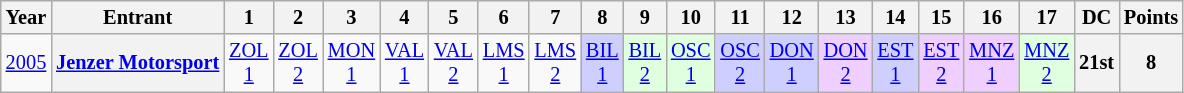<table class="wikitable" style="text-align:center; font-size:85%">
<tr>
<th>Year</th>
<th>Entrant</th>
<th>1</th>
<th>2</th>
<th>3</th>
<th>4</th>
<th>5</th>
<th>6</th>
<th>7</th>
<th>8</th>
<th>9</th>
<th>10</th>
<th>11</th>
<th>12</th>
<th>13</th>
<th>14</th>
<th>15</th>
<th>16</th>
<th>17</th>
<th>DC</th>
<th>Points</th>
</tr>
<tr>
<td><a href='#'>2005</a></td>
<th nowrap><a href='#'>Jenzer Motorsport</a></th>
<td><a href='#'>ZOL<br>1</a></td>
<td><a href='#'>ZOL<br>2</a></td>
<td><a href='#'>MON<br>1</a></td>
<td><a href='#'>VAL<br>1</a></td>
<td><a href='#'>VAL<br>2</a></td>
<td><a href='#'>LMS<br>1</a></td>
<td><a href='#'>LMS<br>2</a></td>
<td style="background:#CFCFFF;"><a href='#'>BIL<br>1</a><br></td>
<td style="background:#DFFFDF;"><a href='#'>BIL<br>2</a><br></td>
<td style="background:#DFFFDF;"><a href='#'>OSC<br>1</a><br></td>
<td style="background:#CFCFFF;"><a href='#'>OSC<br>2</a><br></td>
<td style="background:#CFCFFF;"><a href='#'>DON<br>1</a><br></td>
<td style="background:#EFCFFF;"><a href='#'>DON<br>2</a><br></td>
<td style="background:#CFCFFF;"><a href='#'>EST<br>1</a><br></td>
<td style="background:#EFCFFF;"><a href='#'>EST<br>2</a><br></td>
<td style="background:#EFCFFF;"><a href='#'>MNZ<br>1</a><br></td>
<td style="background:#DFFFDF;"><a href='#'>MNZ<br>2</a><br></td>
<th>21st</th>
<th>8</th>
</tr>
</table>
